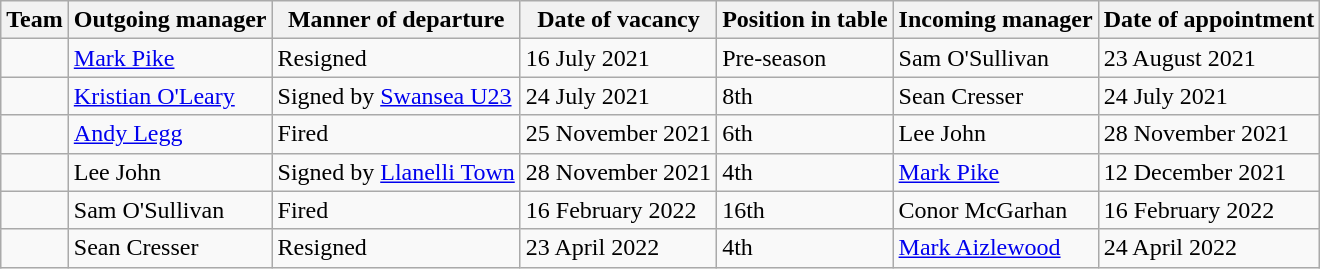<table class="wikitable sortable">
<tr>
<th>Team</th>
<th>Outgoing manager</th>
<th>Manner of departure</th>
<th>Date of vacancy</th>
<th>Position in table</th>
<th>Incoming manager</th>
<th>Date of appointment</th>
</tr>
<tr>
<td></td>
<td> <a href='#'>Mark Pike</a></td>
<td>Resigned</td>
<td>16 July 2021</td>
<td>Pre-season</td>
<td> Sam O'Sullivan</td>
<td>23 August 2021</td>
</tr>
<tr>
<td></td>
<td> <a href='#'>Kristian O'Leary</a></td>
<td>Signed by <a href='#'>Swansea U23</a></td>
<td>24 July 2021</td>
<td>8th</td>
<td> Sean Cresser</td>
<td>24 July 2021</td>
</tr>
<tr>
<td></td>
<td> <a href='#'>Andy Legg</a></td>
<td>Fired</td>
<td>25 November 2021</td>
<td>6th</td>
<td> Lee John</td>
<td>28 November 2021</td>
</tr>
<tr>
<td></td>
<td> Lee John</td>
<td>Signed by <a href='#'>Llanelli Town</a></td>
<td>28 November 2021</td>
<td>4th</td>
<td> <a href='#'>Mark Pike</a></td>
<td>12 December 2021</td>
</tr>
<tr>
<td></td>
<td> Sam O'Sullivan</td>
<td>Fired</td>
<td>16 February 2022</td>
<td>16th</td>
<td> Conor McGarhan</td>
<td>16 February 2022</td>
</tr>
<tr>
<td></td>
<td> Sean Cresser</td>
<td>Resigned</td>
<td>23 April 2022</td>
<td>4th</td>
<td> <a href='#'>Mark Aizlewood</a></td>
<td>24 April 2022</td>
</tr>
</table>
